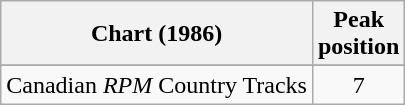<table class="wikitable sortable">
<tr>
<th align="left">Chart (1986)</th>
<th align="center">Peak<br>position</th>
</tr>
<tr>
</tr>
<tr>
<td align="left">Canadian <em>RPM</em> Country Tracks</td>
<td align="center">7</td>
</tr>
</table>
